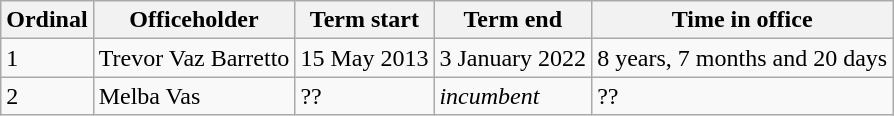<table class="wikitable sortable">
<tr>
<th>Ordinal</th>
<th>Officeholder</th>
<th>Term start</th>
<th>Term end</th>
<th>Time in office</th>
</tr>
<tr>
<td>1</td>
<td>Trevor Vaz Barretto</td>
<td>15 May 2013</td>
<td>3 January 2022</td>
<td>8 years, 7 months and 20 days</td>
</tr>
<tr>
<td>2</td>
<td>Melba Vas</td>
<td>??</td>
<td><em>incumbent</em></td>
<td>??</td>
</tr>
</table>
